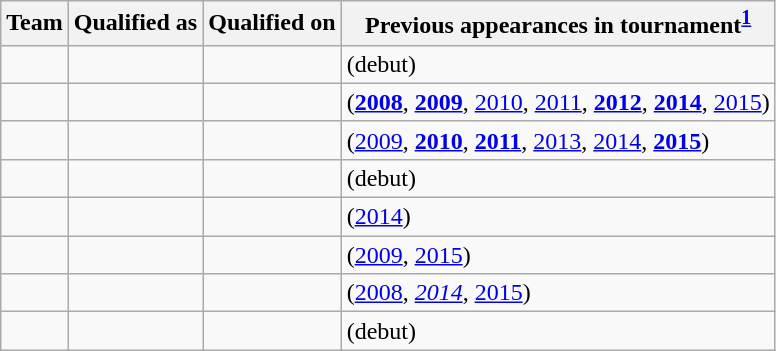<table class="wikitable sortable">
<tr>
<th>Team</th>
<th>Qualified as</th>
<th>Qualified on</th>
<th>Previous appearances in tournament<sup><strong><a href='#'>1</a></strong></sup></th>
</tr>
<tr>
<td></td>
<td></td>
<td></td>
<td> (debut)</td>
</tr>
<tr>
<td></td>
<td></td>
<td></td>
<td> (<strong><a href='#'>2008</a></strong>, <strong><a href='#'>2009</a></strong>, <a href='#'>2010</a>, <a href='#'>2011</a>, <strong><a href='#'>2012</a></strong>, <strong><a href='#'>2014</a></strong>, <a href='#'>2015</a>)</td>
</tr>
<tr>
<td></td>
<td></td>
<td></td>
<td> (<a href='#'>2009</a>, <strong><a href='#'>2010</a></strong>, <strong><a href='#'>2011</a></strong>, <a href='#'>2013</a>, <a href='#'>2014</a>, <strong><a href='#'>2015</a></strong>)</td>
</tr>
<tr>
<td></td>
<td></td>
<td></td>
<td> (debut)</td>
</tr>
<tr>
<td></td>
<td></td>
<td></td>
<td> (<a href='#'>2014</a>)</td>
</tr>
<tr>
<td></td>
<td></td>
<td></td>
<td> (<a href='#'>2009</a>, <a href='#'>2015</a>)</td>
</tr>
<tr>
<td></td>
<td></td>
<td></td>
<td> (<a href='#'>2008</a>, <em><a href='#'>2014</a></em>, <a href='#'>2015</a>)</td>
</tr>
<tr>
<td></td>
<td></td>
<td></td>
<td> (debut)</td>
</tr>
</table>
